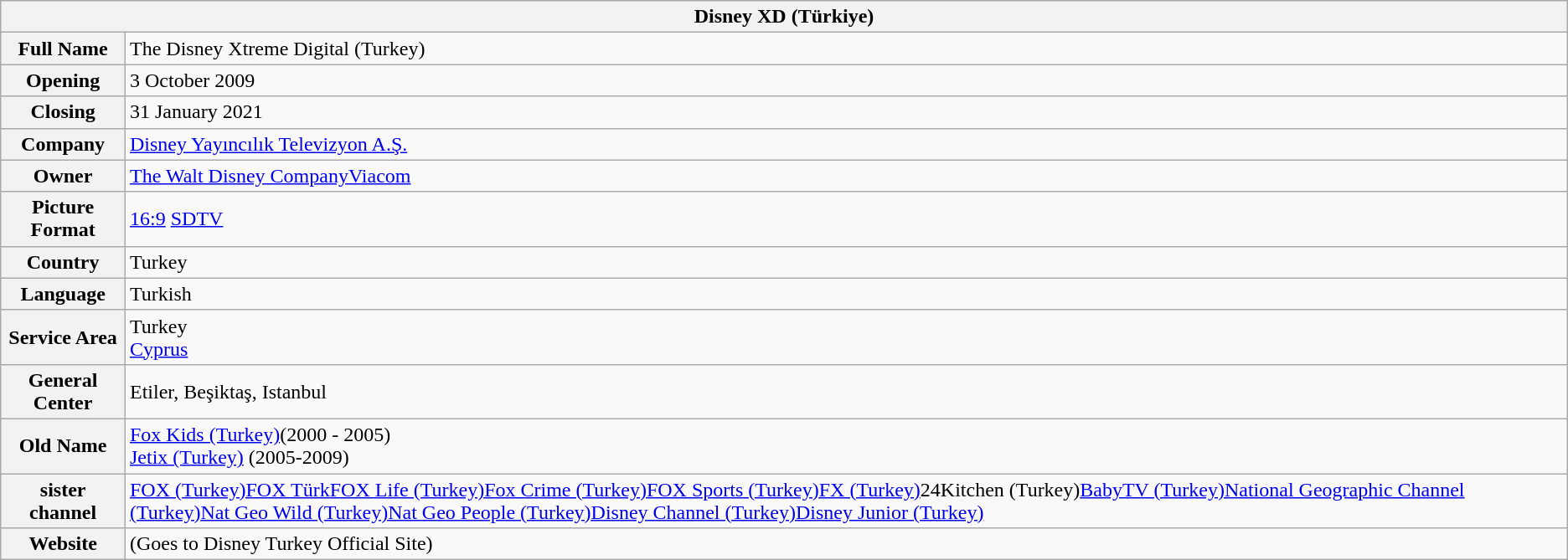<table class="wikitable">
<tr>
<th colspan="2">Disney XD (Türkiye)</th>
</tr>
<tr>
<th>Full Name</th>
<td>The Disney Xtreme Digital (Turkey)</td>
</tr>
<tr>
<th>Opening</th>
<td>3 October 2009</td>
</tr>
<tr>
<th>Closing</th>
<td>31 January 2021</td>
</tr>
<tr>
<th>Company</th>
<td><a href='#'>Disney Yayıncılık Televizyon A.Ş.</a></td>
</tr>
<tr>
<th>Owner</th>
<td><a href='#'>The Walt Disney Company</a><a href='#'>Viacom</a></td>
</tr>
<tr>
<th>Picture Format</th>
<td><a href='#'>16:9</a> <a href='#'>SDTV</a></td>
</tr>
<tr>
<th>Country</th>
<td>Turkey</td>
</tr>
<tr>
<th>Language</th>
<td>Turkish</td>
</tr>
<tr>
<th>Service Area</th>
<td>Turkey<br><a href='#'>Cyprus</a></td>
</tr>
<tr>
<th>General Center</th>
<td>Etiler, Beşiktaş, Istanbul</td>
</tr>
<tr>
<th>Old Name</th>
<td><a href='#'>Fox Kids (Turkey)</a>(2000 - 2005)<br><a href='#'>Jetix (Turkey)</a> (2005-2009)</td>
</tr>
<tr>
<th>sister channel</th>
<td><a href='#'>FOX (Turkey)FOX Türk</a><a href='#'>FOX Life (Turkey)</a><a href='#'>Fox Crime (Turkey)</a><a href='#'>FOX Sports (Turkey)</a><a href='#'>FX (Turkey)</a>24Kitchen (Turkey)<a href='#'>BabyTV (Turkey)</a><a href='#'>National Geographic Channel (Turkey)</a><a href='#'>Nat Geo Wild (Turkey)</a><a href='#'>Nat Geo People (Turkey)</a><a href='#'>Disney Channel (Turkey)</a><a href='#'>Disney Junior (Turkey)</a></td>
</tr>
<tr>
<th>Website</th>
<td> (Goes to Disney Turkey Official Site)</td>
</tr>
</table>
